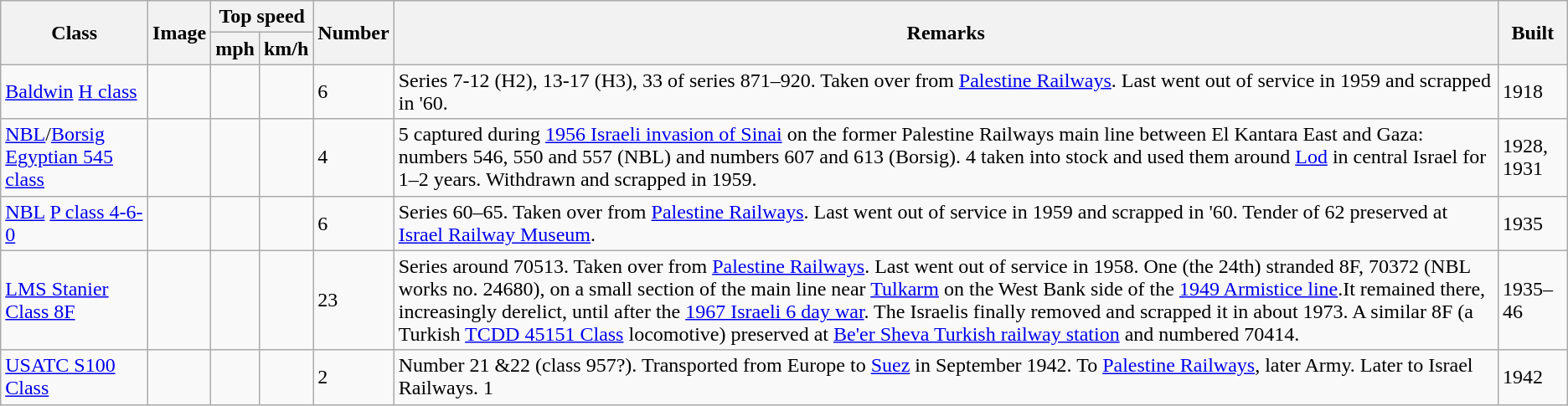<table class="wikitable">
<tr style="background:#f9f9f9;">
<th rowspan="2">Class</th>
<th rowspan="2">Image</th>
<th colspan="2">Top speed</th>
<th rowspan="2">Number</th>
<th rowspan="2">Remarks</th>
<th rowspan="2">Built</th>
</tr>
<tr style="background:#f9f9f9;">
<th>mph</th>
<th>km/h</th>
</tr>
<tr>
<td><a href='#'>Baldwin</a> <a href='#'>H class</a></td>
<td></td>
<td></td>
<td></td>
<td>6</td>
<td>Series 7-12 (H2), 13-17 (H3), 33 of series 871–920. Taken over from <a href='#'>Palestine Railways</a>. Last went out of service in 1959 and scrapped in '60.</td>
<td>1918</td>
</tr>
<tr>
<td><a href='#'>NBL</a>/<a href='#'>Borsig</a> <a href='#'>Egyptian 545 class</a></td>
<td></td>
<td></td>
<td></td>
<td>4</td>
<td>5 captured during <a href='#'>1956 Israeli invasion of Sinai</a> on the former Palestine Railways main line between El Kantara East and Gaza: numbers 546, 550 and 557 (NBL) and numbers 607 and 613 (Borsig). 4 taken into stock and used them around <a href='#'>Lod</a> in central Israel for 1–2 years. Withdrawn and scrapped in 1959.</td>
<td>1928, 1931</td>
</tr>
<tr>
<td><a href='#'>NBL</a> <a href='#'>P class 4-6-0</a></td>
<td></td>
<td></td>
<td></td>
<td>6</td>
<td>Series 60–65. Taken over from <a href='#'>Palestine Railways</a>. Last went out of service in 1959 and scrapped in '60. Tender of 62 preserved at <a href='#'>Israel Railway Museum</a>.</td>
<td>1935</td>
</tr>
<tr>
<td><a href='#'>LMS Stanier Class 8F</a></td>
<td></td>
<td></td>
<td></td>
<td>23</td>
<td>Series around 70513. Taken over from <a href='#'>Palestine Railways</a>. Last went out of service in 1958. One (the 24th) stranded 8F, 70372 (NBL works no. 24680), on a small section of the main line near <a href='#'>Tulkarm</a> on the West Bank side of the <a href='#'>1949 Armistice line</a>.It remained there, increasingly derelict, until after the <a href='#'>1967 Israeli 6 day war</a>.  The Israelis finally removed and scrapped it in about 1973. A similar 8F (a Turkish <a href='#'>TCDD 45151 Class</a> locomotive) preserved at <a href='#'>Be'er Sheva Turkish railway station</a> and numbered 70414.</td>
<td>1935–46</td>
</tr>
<tr>
<td><a href='#'>USATC S100 Class</a></td>
<td></td>
<td></td>
<td></td>
<td>2</td>
<td>Number 21 &22 (class 957?). Transported from Europe to <a href='#'>Suez</a> in September 1942. To <a href='#'>Palestine Railways</a>, later Army. Later to Israel Railways. 1</td>
<td>1942</td>
</tr>
</table>
